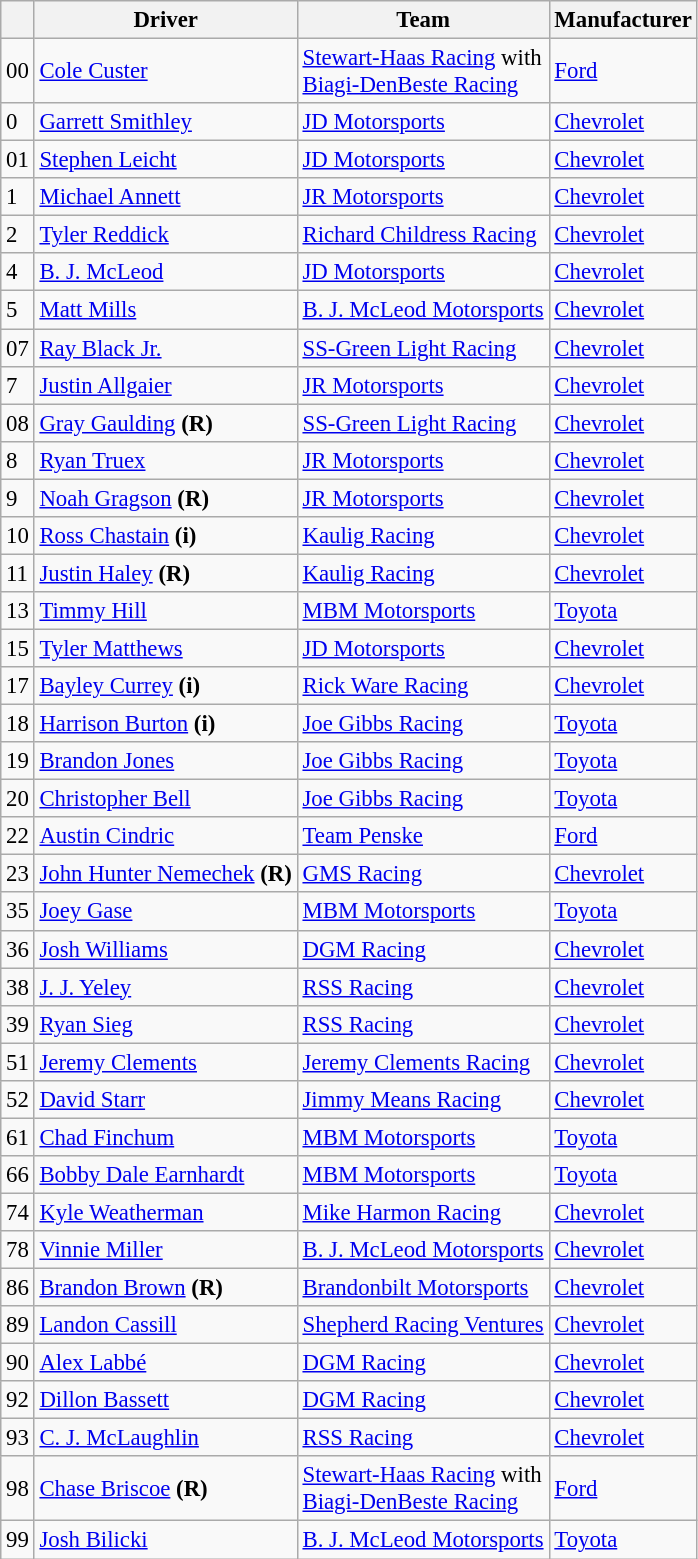<table class="wikitable" style="font-size:95%">
<tr>
<th></th>
<th>Driver</th>
<th>Team</th>
<th>Manufacturer</th>
</tr>
<tr>
<td>00</td>
<td><a href='#'>Cole Custer</a></td>
<td><a href='#'>Stewart-Haas Racing</a> with <br> <a href='#'>Biagi-DenBeste Racing</a></td>
<td><a href='#'>Ford</a></td>
</tr>
<tr>
<td>0</td>
<td><a href='#'>Garrett Smithley</a></td>
<td><a href='#'>JD Motorsports</a></td>
<td><a href='#'>Chevrolet</a></td>
</tr>
<tr>
<td>01</td>
<td><a href='#'>Stephen Leicht</a></td>
<td><a href='#'>JD Motorsports</a></td>
<td><a href='#'>Chevrolet</a></td>
</tr>
<tr>
<td>1</td>
<td><a href='#'>Michael Annett</a></td>
<td><a href='#'>JR Motorsports</a></td>
<td><a href='#'>Chevrolet</a></td>
</tr>
<tr>
<td>2</td>
<td><a href='#'>Tyler Reddick</a></td>
<td><a href='#'>Richard Childress Racing</a></td>
<td><a href='#'>Chevrolet</a></td>
</tr>
<tr>
<td>4</td>
<td><a href='#'>B. J. McLeod</a></td>
<td><a href='#'>JD Motorsports</a></td>
<td><a href='#'>Chevrolet</a></td>
</tr>
<tr>
<td>5</td>
<td><a href='#'>Matt Mills</a></td>
<td><a href='#'>B. J. McLeod Motorsports</a></td>
<td><a href='#'>Chevrolet</a></td>
</tr>
<tr>
<td>07</td>
<td><a href='#'>Ray Black Jr.</a></td>
<td><a href='#'>SS-Green Light Racing</a></td>
<td><a href='#'>Chevrolet</a></td>
</tr>
<tr>
<td>7</td>
<td><a href='#'>Justin Allgaier</a></td>
<td><a href='#'>JR Motorsports</a></td>
<td><a href='#'>Chevrolet</a></td>
</tr>
<tr>
<td>08</td>
<td><a href='#'>Gray Gaulding</a> <strong>(R)</strong></td>
<td><a href='#'>SS-Green Light Racing</a></td>
<td><a href='#'>Chevrolet</a></td>
</tr>
<tr>
<td>8</td>
<td><a href='#'>Ryan Truex</a></td>
<td><a href='#'>JR Motorsports</a></td>
<td><a href='#'>Chevrolet</a></td>
</tr>
<tr>
<td>9</td>
<td><a href='#'>Noah Gragson</a> <strong>(R)</strong></td>
<td><a href='#'>JR Motorsports</a></td>
<td><a href='#'>Chevrolet</a></td>
</tr>
<tr>
<td>10</td>
<td><a href='#'>Ross Chastain</a> <strong>(i)</strong></td>
<td><a href='#'>Kaulig Racing</a></td>
<td><a href='#'>Chevrolet</a></td>
</tr>
<tr>
<td>11</td>
<td><a href='#'>Justin Haley</a> <strong>(R)</strong></td>
<td><a href='#'>Kaulig Racing</a></td>
<td><a href='#'>Chevrolet</a></td>
</tr>
<tr>
<td>13</td>
<td><a href='#'>Timmy Hill</a></td>
<td><a href='#'>MBM Motorsports</a></td>
<td><a href='#'>Toyota</a></td>
</tr>
<tr>
<td>15</td>
<td><a href='#'>Tyler Matthews</a></td>
<td><a href='#'>JD Motorsports</a></td>
<td><a href='#'>Chevrolet</a></td>
</tr>
<tr>
<td>17</td>
<td><a href='#'>Bayley Currey</a> <strong>(i)</strong></td>
<td><a href='#'>Rick Ware Racing</a></td>
<td><a href='#'>Chevrolet</a></td>
</tr>
<tr>
<td>18</td>
<td><a href='#'>Harrison Burton</a> <strong>(i)</strong></td>
<td><a href='#'>Joe Gibbs Racing</a></td>
<td><a href='#'>Toyota</a></td>
</tr>
<tr>
<td>19</td>
<td><a href='#'>Brandon Jones</a></td>
<td><a href='#'>Joe Gibbs Racing</a></td>
<td><a href='#'>Toyota</a></td>
</tr>
<tr>
<td>20</td>
<td><a href='#'>Christopher Bell</a></td>
<td><a href='#'>Joe Gibbs Racing</a></td>
<td><a href='#'>Toyota</a></td>
</tr>
<tr>
<td>22</td>
<td><a href='#'>Austin Cindric</a></td>
<td><a href='#'>Team Penske</a></td>
<td><a href='#'>Ford</a></td>
</tr>
<tr>
<td>23</td>
<td><a href='#'>John Hunter Nemechek</a> <strong>(R)</strong></td>
<td><a href='#'>GMS Racing</a></td>
<td><a href='#'>Chevrolet</a></td>
</tr>
<tr>
<td>35</td>
<td><a href='#'>Joey Gase</a></td>
<td><a href='#'>MBM Motorsports</a></td>
<td><a href='#'>Toyota</a></td>
</tr>
<tr>
<td>36</td>
<td><a href='#'>Josh Williams</a></td>
<td><a href='#'>DGM Racing</a></td>
<td><a href='#'>Chevrolet</a></td>
</tr>
<tr>
<td>38</td>
<td><a href='#'>J. J. Yeley</a></td>
<td><a href='#'>RSS Racing</a></td>
<td><a href='#'>Chevrolet</a></td>
</tr>
<tr>
<td>39</td>
<td><a href='#'>Ryan Sieg</a></td>
<td><a href='#'>RSS Racing</a></td>
<td><a href='#'>Chevrolet</a></td>
</tr>
<tr>
<td>51</td>
<td><a href='#'>Jeremy Clements</a></td>
<td><a href='#'>Jeremy Clements Racing</a></td>
<td><a href='#'>Chevrolet</a></td>
</tr>
<tr>
<td>52</td>
<td><a href='#'>David Starr</a></td>
<td><a href='#'>Jimmy Means Racing</a></td>
<td><a href='#'>Chevrolet</a></td>
</tr>
<tr>
<td>61</td>
<td><a href='#'>Chad Finchum</a></td>
<td><a href='#'>MBM Motorsports</a></td>
<td><a href='#'>Toyota</a></td>
</tr>
<tr>
<td>66</td>
<td><a href='#'>Bobby Dale Earnhardt</a></td>
<td><a href='#'>MBM Motorsports</a></td>
<td><a href='#'>Toyota</a></td>
</tr>
<tr>
<td>74</td>
<td><a href='#'>Kyle Weatherman</a></td>
<td><a href='#'>Mike Harmon Racing</a></td>
<td><a href='#'>Chevrolet</a></td>
</tr>
<tr>
<td>78</td>
<td><a href='#'>Vinnie Miller</a></td>
<td><a href='#'>B. J. McLeod Motorsports</a></td>
<td><a href='#'>Chevrolet</a></td>
</tr>
<tr>
<td>86</td>
<td><a href='#'>Brandon Brown</a> <strong>(R)</strong></td>
<td><a href='#'>Brandonbilt Motorsports</a></td>
<td><a href='#'>Chevrolet</a></td>
</tr>
<tr>
<td>89</td>
<td><a href='#'>Landon Cassill</a></td>
<td><a href='#'>Shepherd Racing Ventures</a></td>
<td><a href='#'>Chevrolet</a></td>
</tr>
<tr>
<td>90</td>
<td><a href='#'>Alex Labbé</a></td>
<td><a href='#'>DGM Racing</a></td>
<td><a href='#'>Chevrolet</a></td>
</tr>
<tr>
<td>92</td>
<td><a href='#'>Dillon Bassett</a></td>
<td><a href='#'>DGM Racing</a></td>
<td><a href='#'>Chevrolet</a></td>
</tr>
<tr>
<td>93</td>
<td><a href='#'>C. J. McLaughlin</a></td>
<td><a href='#'>RSS Racing</a></td>
<td><a href='#'>Chevrolet</a></td>
</tr>
<tr>
<td>98</td>
<td><a href='#'>Chase Briscoe</a> <strong>(R)</strong></td>
<td><a href='#'>Stewart-Haas Racing</a> with <br> <a href='#'>Biagi-DenBeste Racing</a></td>
<td><a href='#'>Ford</a></td>
</tr>
<tr>
<td>99</td>
<td><a href='#'>Josh Bilicki</a></td>
<td><a href='#'>B. J. McLeod Motorsports</a></td>
<td><a href='#'>Toyota</a></td>
</tr>
</table>
